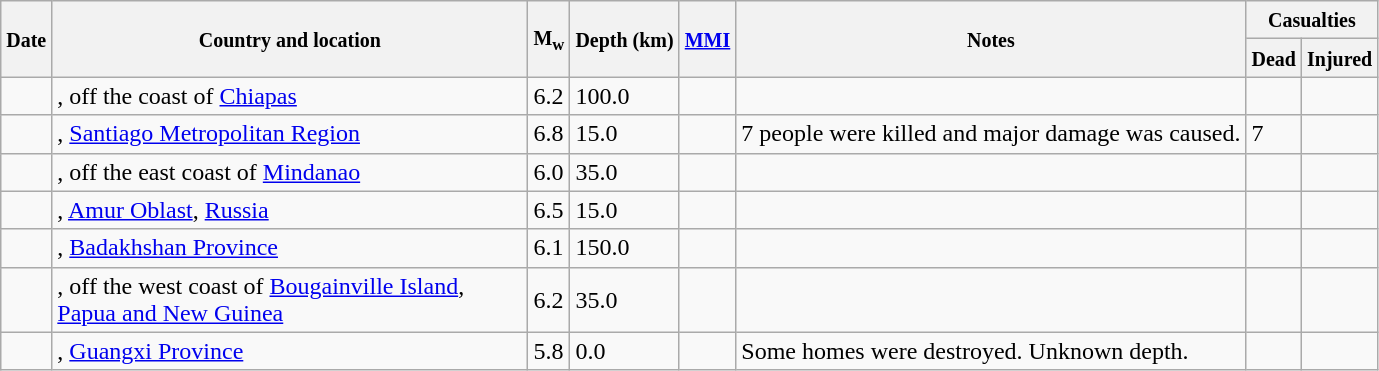<table class="wikitable sortable sort-under" style="border:1px black; margin-left:1em;">
<tr>
<th rowspan="2"><small>Date</small></th>
<th rowspan="2" style="width: 310px"><small>Country and location</small></th>
<th rowspan="2"><small>M<sub>w</sub></small></th>
<th rowspan="2"><small>Depth (km)</small></th>
<th rowspan="2"><small><a href='#'>MMI</a></small></th>
<th rowspan="2" class="unsortable"><small>Notes</small></th>
<th colspan="2"><small>Casualties</small></th>
</tr>
<tr>
<th><small>Dead</small></th>
<th><small>Injured</small></th>
</tr>
<tr>
<td></td>
<td>, off the coast of <a href='#'>Chiapas</a></td>
<td>6.2</td>
<td>100.0</td>
<td></td>
<td></td>
<td></td>
<td></td>
</tr>
<tr>
<td></td>
<td>, <a href='#'>Santiago Metropolitan Region</a></td>
<td>6.8</td>
<td>15.0</td>
<td></td>
<td>7 people were killed and major damage was caused.</td>
<td>7</td>
<td></td>
</tr>
<tr>
<td></td>
<td>, off the east coast of <a href='#'>Mindanao</a></td>
<td>6.0</td>
<td>35.0</td>
<td></td>
<td></td>
<td></td>
<td></td>
</tr>
<tr>
<td></td>
<td>, <a href='#'>Amur Oblast</a>, <a href='#'>Russia</a></td>
<td>6.5</td>
<td>15.0</td>
<td></td>
<td></td>
<td></td>
<td></td>
</tr>
<tr>
<td></td>
<td>, <a href='#'>Badakhshan Province</a></td>
<td>6.1</td>
<td>150.0</td>
<td></td>
<td></td>
<td></td>
<td></td>
</tr>
<tr>
<td></td>
<td>, off the west coast of <a href='#'>Bougainville Island</a>, <a href='#'>Papua and New Guinea</a></td>
<td>6.2</td>
<td>35.0</td>
<td></td>
<td></td>
<td></td>
<td></td>
</tr>
<tr>
<td></td>
<td>, <a href='#'>Guangxi Province</a></td>
<td>5.8</td>
<td>0.0</td>
<td></td>
<td>Some homes were destroyed. Unknown depth.</td>
<td></td>
<td></td>
</tr>
</table>
